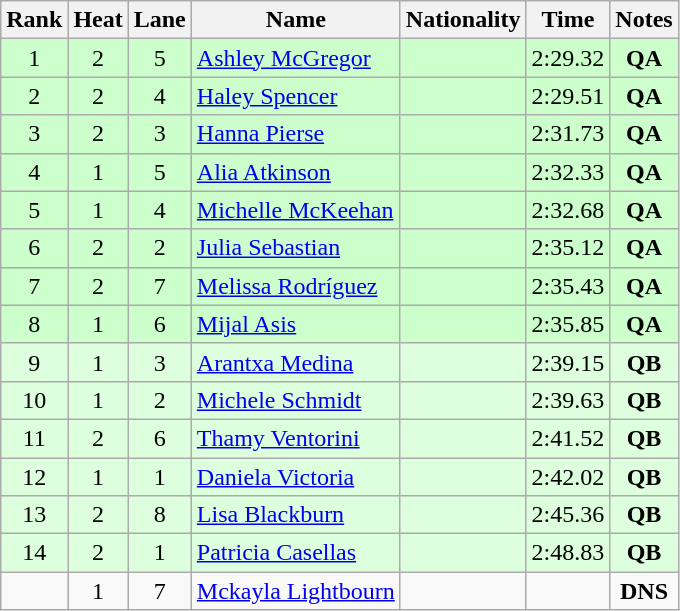<table class="wikitable sortable" style="text-align:center">
<tr>
<th>Rank</th>
<th>Heat</th>
<th>Lane</th>
<th>Name</th>
<th>Nationality</th>
<th>Time</th>
<th>Notes</th>
</tr>
<tr bgcolor=ccffcc>
<td>1</td>
<td>2</td>
<td>5</td>
<td align=left><a href='#'>Ashley McGregor</a></td>
<td align=left></td>
<td>2:29.32</td>
<td><strong>QA</strong></td>
</tr>
<tr bgcolor=ccffcc>
<td>2</td>
<td>2</td>
<td>4</td>
<td align=left><a href='#'>Haley Spencer</a></td>
<td align=left></td>
<td>2:29.51</td>
<td><strong>QA</strong></td>
</tr>
<tr bgcolor=ccffcc>
<td>3</td>
<td>2</td>
<td>3</td>
<td align=left><a href='#'>Hanna Pierse</a></td>
<td align=left></td>
<td>2:31.73</td>
<td><strong>QA</strong></td>
</tr>
<tr bgcolor=ccffcc>
<td>4</td>
<td>1</td>
<td>5</td>
<td align=left><a href='#'>Alia Atkinson</a></td>
<td align=left></td>
<td>2:32.33</td>
<td><strong>QA</strong></td>
</tr>
<tr bgcolor=ccffcc>
<td>5</td>
<td>1</td>
<td>4</td>
<td align=left><a href='#'>Michelle McKeehan</a></td>
<td align=left></td>
<td>2:32.68</td>
<td><strong>QA</strong></td>
</tr>
<tr bgcolor=ccffcc>
<td>6</td>
<td>2</td>
<td>2</td>
<td align=left><a href='#'>Julia Sebastian</a></td>
<td align=left></td>
<td>2:35.12</td>
<td><strong>QA</strong></td>
</tr>
<tr bgcolor=ccffcc>
<td>7</td>
<td>2</td>
<td>7</td>
<td align=left><a href='#'>Melissa Rodríguez</a></td>
<td align=left></td>
<td>2:35.43</td>
<td><strong>QA</strong></td>
</tr>
<tr bgcolor=ccffcc>
<td>8</td>
<td>1</td>
<td>6</td>
<td align=left><a href='#'>Mijal Asis</a></td>
<td align=left></td>
<td>2:35.85</td>
<td><strong>QA</strong></td>
</tr>
<tr bgcolor=ddffdd>
<td>9</td>
<td>1</td>
<td>3</td>
<td align=left><a href='#'>Arantxa Medina</a></td>
<td align=left></td>
<td>2:39.15</td>
<td><strong>QB</strong></td>
</tr>
<tr bgcolor=ddffdd>
<td>10</td>
<td>1</td>
<td>2</td>
<td align=left><a href='#'>Michele Schmidt</a></td>
<td align=left></td>
<td>2:39.63</td>
<td><strong>QB</strong></td>
</tr>
<tr bgcolor=ddffdd>
<td>11</td>
<td>2</td>
<td>6</td>
<td align=left><a href='#'>Thamy Ventorini</a></td>
<td align=left></td>
<td>2:41.52</td>
<td><strong>QB</strong></td>
</tr>
<tr bgcolor=ddffdd>
<td>12</td>
<td>1</td>
<td>1</td>
<td align=left><a href='#'>Daniela Victoria</a></td>
<td align=left></td>
<td>2:42.02</td>
<td><strong>QB</strong></td>
</tr>
<tr bgcolor=ddffdd>
<td>13</td>
<td>2</td>
<td>8</td>
<td align=left><a href='#'>Lisa Blackburn</a></td>
<td align=left></td>
<td>2:45.36</td>
<td><strong>QB</strong></td>
</tr>
<tr bgcolor=ddffdd>
<td>14</td>
<td>2</td>
<td>1</td>
<td align=left><a href='#'>Patricia Casellas</a></td>
<td align=left></td>
<td>2:48.83</td>
<td><strong>QB</strong></td>
</tr>
<tr>
<td></td>
<td>1</td>
<td>7</td>
<td align=left><a href='#'>Mckayla Lightbourn</a></td>
<td align=left></td>
<td></td>
<td><strong>DNS</strong></td>
</tr>
</table>
